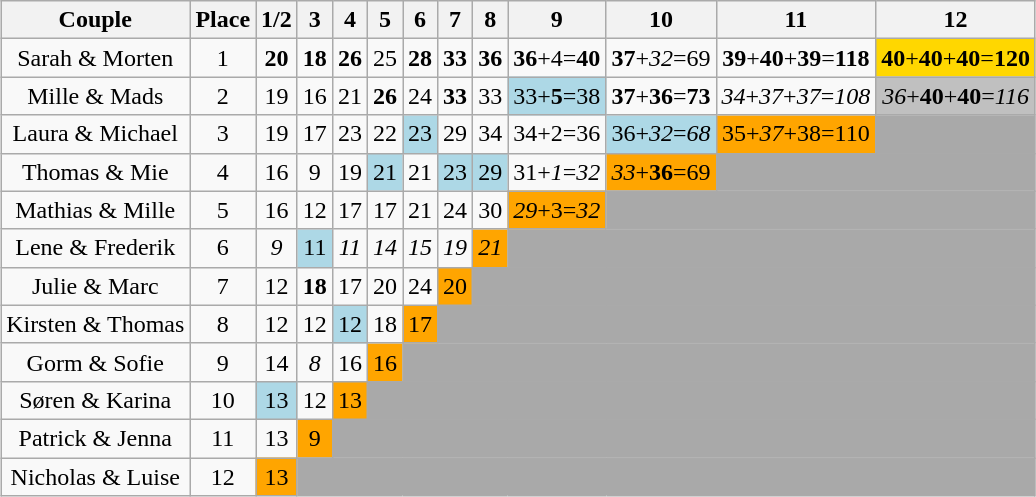<table class="wikitable sortable" style="text-align:center;margin:auto;">
<tr>
<th>Couple</th>
<th>Place</th>
<th>1/2</th>
<th>3</th>
<th>4</th>
<th>5</th>
<th>6</th>
<th>7</th>
<th>8</th>
<th>9</th>
<th>10</th>
<th>11</th>
<th>12</th>
</tr>
<tr>
<td>Sarah & Morten</td>
<td>1</td>
<td><span><strong>20</strong></span></td>
<td><span><strong>18</strong></span></td>
<td><span><strong>26</strong></span></td>
<td>25</td>
<td><span><strong>28</strong></span></td>
<td><span><strong>33</strong></span></td>
<td><span><strong>36</strong></span></td>
<td><span><strong>36</strong></span>+4=<span><strong>40</strong></span></td>
<td><span><strong>37</strong></span>+<span><em>32</em></span>=69</td>
<td><span><strong>39</strong></span>+<span><strong>40</strong></span>+<span><strong>39</strong></span>=<span><strong>118</strong></span></td>
<td style="background:gold;"><span><strong>40</strong></span>+<strong>40</strong>+<strong>40</strong>=<span><strong>120</strong></span></td>
</tr>
<tr>
<td>Mille & Mads</td>
<td>2</td>
<td>19</td>
<td>16</td>
<td>21</td>
<td><span><strong>26</strong></span></td>
<td>24</td>
<td><span><strong>33</strong></span></td>
<td>33</td>
<td style="background:lightblue;">33+<span><strong>5</strong></span>=38</td>
<td><span><strong>37</strong></span>+<span><strong>36</strong></span>=<span><strong>73</strong></span></td>
<td><span><em>34</em></span>+<span><em>37</em></span>+<span><em>37</em></span>=<span><em>108</em></span></td>
<td style="background:silver;"><span><em>36</em></span>+<strong>40</strong>+<strong>40</strong>=<span><em>116</em></span></td>
</tr>
<tr>
<td>Laura & Michael</td>
<td>3</td>
<td>19</td>
<td>17</td>
<td>23</td>
<td>22</td>
<td style="background:lightblue;">23</td>
<td>29</td>
<td>34</td>
<td>34+2=36</td>
<td style="background:lightblue;">36+<span><em>32</em></span>=<span><em>68</em></span></td>
<td style="background:orange;">35+<span><em>37</em></span>+38=110</td>
<td colspan="2" style="background:darkgray;"></td>
</tr>
<tr>
<td>Thomas & Mie</td>
<td>4</td>
<td>16</td>
<td>9</td>
<td>19</td>
<td style="background:lightblue;">21</td>
<td>21</td>
<td style="background:lightblue;">23</td>
<td style="background:lightblue;">29</td>
<td>31+<span><em>1</em></span>=<span><em>32</em></span></td>
<td style="background:orange;"><span><em>33</em></span>+<span><strong>36</strong></span>=69</td>
<td colspan="3" style="background:darkgray;"></td>
</tr>
<tr>
<td>Mathias & Mille</td>
<td>5</td>
<td>16</td>
<td>12</td>
<td>17</td>
<td>17</td>
<td>21</td>
<td>24</td>
<td>30</td>
<td style="background:orange;"><span><em>29</em></span>+3=<span><em>32</em></span></td>
<td colspan="4" style="background:darkgray;"></td>
</tr>
<tr>
<td>Lene & Frederik</td>
<td>6</td>
<td><span><em>9</em></span></td>
<td style="background:lightblue;">11</td>
<td><span><em>11</em></span></td>
<td><span><em>14</em></span></td>
<td><span><em>15</em></span></td>
<td><span><em>19</em></span></td>
<td style="background:orange;"><span><em>21</em></span></td>
<td colspan="5" style="background:darkgray;"></td>
</tr>
<tr>
<td>Julie & Marc</td>
<td>7</td>
<td>12</td>
<td><span><strong>18</strong></span></td>
<td>17</td>
<td>20</td>
<td>24</td>
<td style="background:orange;">20</td>
<td colspan="5" style="background:darkgray;"></td>
</tr>
<tr>
<td>Kirsten & Thomas</td>
<td>8</td>
<td>12</td>
<td>12</td>
<td style="background:lightblue;">12</td>
<td>18</td>
<td style="background:orange;">17</td>
<td colspan="6" style="background:darkgray;"></td>
</tr>
<tr>
<td>Gorm & Sofie</td>
<td>9</td>
<td>14</td>
<td><span><em>8</em></span></td>
<td>16</td>
<td style="background:orange;">16</td>
<td colspan="7" style="background:darkgray;"></td>
</tr>
<tr>
<td>Søren & Karina</td>
<td>10</td>
<td style="background:lightblue;">13</td>
<td>12</td>
<td style="background:orange;">13</td>
<td colspan="8" style="background:darkgray;"></td>
</tr>
<tr>
<td>Patrick & Jenna</td>
<td>11</td>
<td>13</td>
<td style="background:orange;">9</td>
<td colspan="9" style="background:darkgray;"></td>
</tr>
<tr>
<td>Nicholas & Luise</td>
<td>12</td>
<td style="background:orange;">13</td>
<td colspan="10" style="background:darkgray;"></td>
</tr>
</table>
